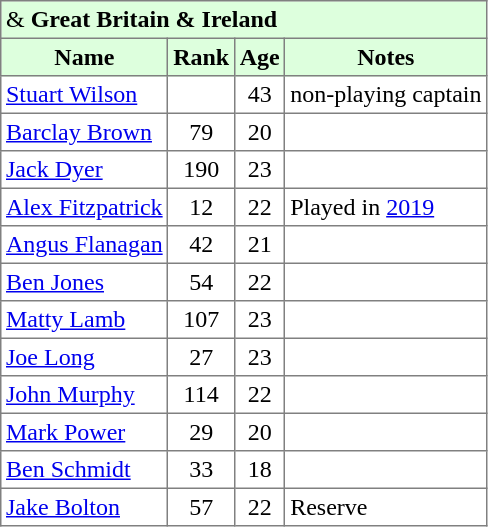<table border="1" cellpadding="3" style="border-collapse: collapse;">
<tr style="background:#ddffdd;">
<td colspan=4> &  <strong>Great Britain & Ireland</strong></td>
</tr>
<tr style="background:#ddffdd;">
<th>Name</th>
<th>Rank</th>
<th>Age</th>
<th>Notes</th>
</tr>
<tr>
<td> <a href='#'>Stuart Wilson</a></td>
<td></td>
<td align=center>43</td>
<td>non-playing captain</td>
</tr>
<tr>
<td> <a href='#'>Barclay Brown</a></td>
<td align=center>79</td>
<td align=center>20</td>
<td></td>
</tr>
<tr>
<td> <a href='#'>Jack Dyer</a></td>
<td align=center>190</td>
<td align=center>23</td>
<td></td>
</tr>
<tr>
<td> <a href='#'>Alex Fitzpatrick</a></td>
<td align=center>12</td>
<td align=center>22</td>
<td>Played in <a href='#'>2019</a></td>
</tr>
<tr>
<td> <a href='#'>Angus Flanagan</a></td>
<td align=center>42</td>
<td align=center>21</td>
<td></td>
</tr>
<tr>
<td> <a href='#'>Ben Jones</a></td>
<td align=center>54</td>
<td align=center>22</td>
<td></td>
</tr>
<tr>
<td> <a href='#'>Matty Lamb</a></td>
<td align=center>107</td>
<td align=center>23</td>
<td></td>
</tr>
<tr>
<td> <a href='#'>Joe Long</a></td>
<td align=center>27</td>
<td align=center>23</td>
<td></td>
</tr>
<tr>
<td> <a href='#'>John Murphy</a></td>
<td align=center>114</td>
<td align=center>22</td>
<td></td>
</tr>
<tr>
<td> <a href='#'>Mark Power</a></td>
<td align=center>29</td>
<td align=center>20</td>
<td></td>
</tr>
<tr>
<td> <a href='#'>Ben Schmidt</a></td>
<td align=center>33</td>
<td align=center>18</td>
<td></td>
</tr>
<tr>
<td> <a href='#'>Jake Bolton</a></td>
<td align=center>57</td>
<td align=center>22</td>
<td>Reserve</td>
</tr>
</table>
